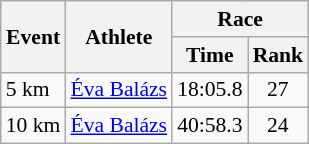<table class="wikitable" border="1" style="font-size:90%">
<tr>
<th rowspan=2>Event</th>
<th rowspan=2>Athlete</th>
<th colspan=2>Race</th>
</tr>
<tr>
<th>Time</th>
<th>Rank</th>
</tr>
<tr>
<td>5 km</td>
<td><a href='#'>Éva Balázs</a></td>
<td align=center>18:05.8</td>
<td align=center>27</td>
</tr>
<tr>
<td>10 km</td>
<td><a href='#'>Éva Balázs</a></td>
<td align=center>40:58.3</td>
<td align=center>24</td>
</tr>
</table>
